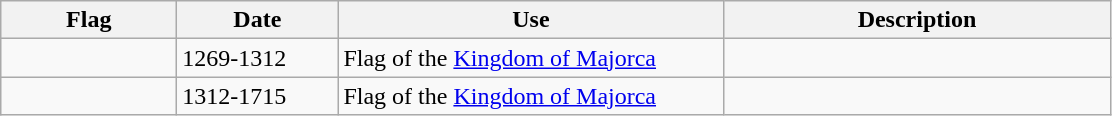<table class="wikitable">
<tr>
<th width="110">Flag</th>
<th width="100">Date</th>
<th width="250">Use</th>
<th width="250">Description</th>
</tr>
<tr>
<td></td>
<td>1269-1312</td>
<td>Flag of the <a href='#'>Kingdom of Majorca</a></td>
<td></td>
</tr>
<tr>
<td></td>
<td>1312-1715</td>
<td>Flag of the <a href='#'>Kingdom of Majorca</a></td>
<td></td>
</tr>
</table>
